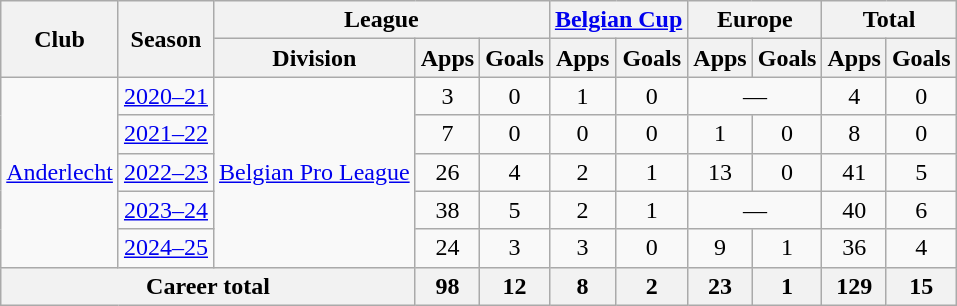<table class=wikitable style=text-align:center>
<tr>
<th rowspan=2>Club</th>
<th rowspan=2>Season</th>
<th colspan=3>League</th>
<th colspan=2><a href='#'>Belgian Cup</a></th>
<th colspan=2>Europe</th>
<th colspan=2>Total</th>
</tr>
<tr>
<th>Division</th>
<th>Apps</th>
<th>Goals</th>
<th>Apps</th>
<th>Goals</th>
<th>Apps</th>
<th>Goals</th>
<th>Apps</th>
<th>Goals</th>
</tr>
<tr>
<td rowspan="5"><a href='#'>Anderlecht</a></td>
<td><a href='#'>2020–21</a></td>
<td rowspan="5"><a href='#'>Belgian Pro League</a></td>
<td>3</td>
<td>0</td>
<td>1</td>
<td>0</td>
<td colspan="2">—</td>
<td>4</td>
<td>0</td>
</tr>
<tr>
<td><a href='#'>2021–22</a></td>
<td>7</td>
<td>0</td>
<td>0</td>
<td>0</td>
<td>1</td>
<td>0</td>
<td>8</td>
<td>0</td>
</tr>
<tr>
<td><a href='#'>2022–23</a></td>
<td>26</td>
<td>4</td>
<td>2</td>
<td>1</td>
<td>13</td>
<td>0</td>
<td>41</td>
<td>5</td>
</tr>
<tr>
<td><a href='#'>2023–24</a></td>
<td>38</td>
<td>5</td>
<td>2</td>
<td>1</td>
<td colspan="2">—</td>
<td>40</td>
<td>6</td>
</tr>
<tr>
<td><a href='#'>2024–25</a></td>
<td>24</td>
<td>3</td>
<td>3</td>
<td>0</td>
<td>9</td>
<td>1</td>
<td>36</td>
<td>4</td>
</tr>
<tr>
<th colspan="3">Career total</th>
<th>98</th>
<th>12</th>
<th>8</th>
<th>2</th>
<th>23</th>
<th>1</th>
<th>129</th>
<th>15</th>
</tr>
</table>
